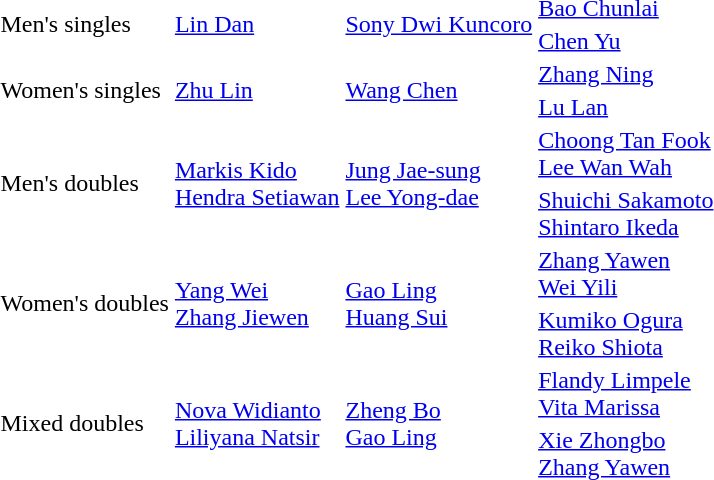<table>
<tr>
<td rowspan="2">Men's singles<br></td>
<td rowspan="2"> <a href='#'>Lin Dan</a></td>
<td rowspan="2"> <a href='#'>Sony Dwi Kuncoro</a></td>
<td> <a href='#'>Bao Chunlai</a></td>
</tr>
<tr>
<td> <a href='#'>Chen Yu</a></td>
</tr>
<tr>
<td rowspan="2">Women's singles<br></td>
<td rowspan="2"> <a href='#'>Zhu Lin</a></td>
<td rowspan="2"> <a href='#'>Wang Chen</a></td>
<td> <a href='#'>Zhang Ning</a></td>
</tr>
<tr>
<td> <a href='#'>Lu Lan</a></td>
</tr>
<tr>
<td rowspan="2">Men's doubles<br></td>
<td rowspan="2"> <a href='#'>Markis Kido</a><br> <a href='#'>Hendra Setiawan</a></td>
<td rowspan="2"> <a href='#'>Jung Jae-sung</a><br> <a href='#'>Lee Yong-dae</a></td>
<td> <a href='#'>Choong Tan Fook</a><br> <a href='#'>Lee Wan Wah</a></td>
</tr>
<tr>
<td> <a href='#'>Shuichi Sakamoto</a><br> <a href='#'>Shintaro Ikeda</a></td>
</tr>
<tr>
<td rowspan="2">Women's doubles<br></td>
<td rowspan="2"> <a href='#'>Yang Wei</a><br> <a href='#'>Zhang Jiewen</a></td>
<td rowspan="2"> <a href='#'>Gao Ling</a><br> <a href='#'>Huang Sui</a></td>
<td> <a href='#'>Zhang Yawen</a><br> <a href='#'>Wei Yili</a></td>
</tr>
<tr>
<td> <a href='#'>Kumiko Ogura</a><br> <a href='#'>Reiko Shiota</a></td>
</tr>
<tr>
<td rowspan="2">Mixed doubles<br></td>
<td rowspan="2"> <a href='#'>Nova Widianto</a><br> <a href='#'>Liliyana Natsir</a></td>
<td rowspan="2"> <a href='#'>Zheng Bo</a><br> <a href='#'>Gao Ling</a></td>
<td> <a href='#'>Flandy Limpele</a><br> <a href='#'>Vita Marissa</a></td>
</tr>
<tr ā>
<td> <a href='#'>Xie Zhongbo</a><br> <a href='#'>Zhang Yawen</a></td>
</tr>
</table>
